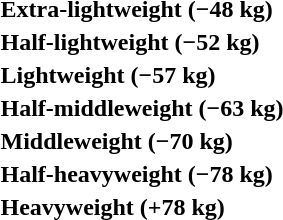<table>
<tr>
<th rowspan=2 style="text-align:left;">Extra-lightweight (−48 kg)</th>
<td rowspan=2></td>
<td rowspan=2></td>
<td></td>
</tr>
<tr>
<td></td>
</tr>
<tr>
<th rowspan=2 style="text-align:left;">Half-lightweight (−52 kg)</th>
<td rowspan=2></td>
<td rowspan=2></td>
<td></td>
</tr>
<tr>
<td></td>
</tr>
<tr>
<th rowspan=2 style="text-align:left;">Lightweight (−57 kg)</th>
<td rowspan=2></td>
<td rowspan=2></td>
<td></td>
</tr>
<tr>
<td></td>
</tr>
<tr>
<th rowspan=2 style="text-align:left;">Half-middleweight (−63 kg)</th>
<td rowspan=2></td>
<td rowspan=2></td>
<td></td>
</tr>
<tr>
<td></td>
</tr>
<tr>
<th rowspan=2 style="text-align:left;">Middleweight (−70 kg)</th>
<td rowspan=2></td>
<td rowspan=2></td>
<td></td>
</tr>
<tr>
<td></td>
</tr>
<tr>
<th rowspan=2 style="text-align:left;">Half-heavyweight (−78 kg)</th>
<td rowspan=2></td>
<td rowspan=2></td>
<td></td>
</tr>
<tr>
<td></td>
</tr>
<tr>
<th rowspan=2 style="text-align:left;">Heavyweight (+78 kg)</th>
<td rowspan=2></td>
<td rowspan=2></td>
<td></td>
</tr>
<tr>
<td></td>
</tr>
</table>
